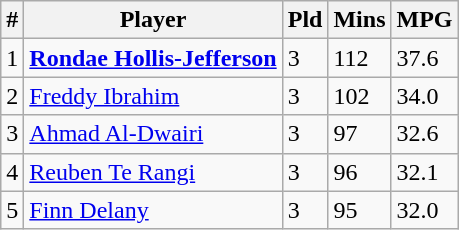<table class=wikitable width=auto>
<tr>
<th>#</th>
<th>Player</th>
<th>Pld</th>
<th>Mins</th>
<th>MPG</th>
</tr>
<tr>
<td>1</td>
<td> <strong><a href='#'>Rondae Hollis-Jefferson</a></strong></td>
<td>3</td>
<td>112</td>
<td>37.6</td>
</tr>
<tr>
<td>2</td>
<td> <a href='#'>Freddy Ibrahim</a></td>
<td>3</td>
<td>102</td>
<td>34.0</td>
</tr>
<tr>
<td>3</td>
<td> <a href='#'>Ahmad Al-Dwairi</a></td>
<td>3</td>
<td>97</td>
<td>32.6</td>
</tr>
<tr>
<td>4</td>
<td> <a href='#'>Reuben Te Rangi</a></td>
<td>3</td>
<td>96</td>
<td>32.1</td>
</tr>
<tr>
<td>5</td>
<td> <a href='#'>Finn Delany</a></td>
<td>3</td>
<td>95</td>
<td>32.0</td>
</tr>
</table>
